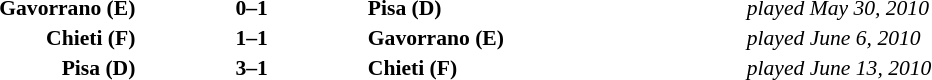<table width="100%" cellspacing="1">
<tr>
<th width="20%"></th>
<th width="12%"></th>
<th width="20%"></th>
<th width="20%"></th>
<th></th>
</tr>
<tr style="font-size:90%;">
<td align="right"><strong>Gavorrano (E)</strong></td>
<td align="center"><strong>0–1</strong></td>
<td align="left"><strong>Pisa (D)</strong></td>
<td align="left"><em>played May 30, 2010</em></td>
</tr>
<tr style="font-size:90%;">
<td align="right"><strong>Chieti (F)</strong></td>
<td align="center"><strong>1–1</strong></td>
<td align="left"><strong>Gavorrano (E)</strong></td>
<td align="left"><em>played June 6, 2010</em></td>
</tr>
<tr style="font-size:90%;">
<td align="right"><strong>Pisa (D)</strong></td>
<td align="center"><strong>3–1</strong></td>
<td align="left"><strong>Chieti (F)</strong></td>
<td align="left"><em>played June 13, 2010</em></td>
</tr>
</table>
